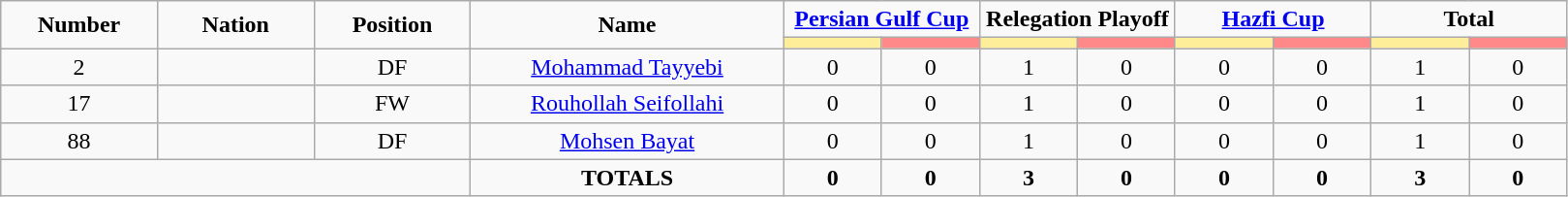<table class="wikitable" style="font-size: 100%; text-align: center;">
<tr>
<td rowspan="2" width="10%" align="center"><strong>Number</strong></td>
<td rowspan="2" width="10%" align="center"><strong>Nation</strong></td>
<td rowspan="2" width="10%" align="center"><strong>Position</strong></td>
<td rowspan="2" width="20%" align="center"><strong>Name</strong></td>
<td colspan="2" align="center"><strong><a href='#'>Persian Gulf Cup</a></strong></td>
<td colspan="2" align="center"><strong>Relegation Playoff</strong></td>
<td colspan="2" align="center"><strong><a href='#'>Hazfi Cup</a></strong></td>
<td colspan="2" align="center"><strong>Total</strong></td>
</tr>
<tr>
<th width=60 style="background: #FFEE99"></th>
<th width=60 style="background: #FF8888"></th>
<th width=60 style="background: #FFEE99"></th>
<th width=60 style="background: #FF8888"></th>
<th width=60 style="background: #FFEE99"></th>
<th width=60 style="background: #FF8888"></th>
<th width=60 style="background: #FFEE99"></th>
<th width=60 style="background: #FF8888"></th>
</tr>
<tr>
<td>2</td>
<td></td>
<td>DF</td>
<td><a href='#'>Mohammad Tayyebi</a></td>
<td>0</td>
<td>0</td>
<td>1</td>
<td>0</td>
<td>0</td>
<td>0</td>
<td>1</td>
<td>0</td>
</tr>
<tr>
<td>17</td>
<td></td>
<td>FW</td>
<td><a href='#'>Rouhollah Seifollahi</a></td>
<td>0</td>
<td>0</td>
<td>1</td>
<td>0</td>
<td>0</td>
<td>0</td>
<td>1</td>
<td>0</td>
</tr>
<tr>
<td>88</td>
<td></td>
<td>DF</td>
<td><a href='#'>Mohsen Bayat</a></td>
<td>0</td>
<td>0</td>
<td>1</td>
<td>0</td>
<td>0</td>
<td>0</td>
<td>1</td>
<td>0</td>
</tr>
<tr>
<td colspan="3"></td>
<td><strong>TOTALS</strong></td>
<td><strong>0</strong></td>
<td><strong>0</strong></td>
<td><strong>3</strong></td>
<td><strong>0</strong></td>
<td><strong>0</strong></td>
<td><strong>0</strong></td>
<td><strong>3</strong></td>
<td><strong>0</strong></td>
</tr>
</table>
